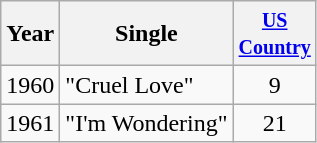<table class="wikitable">
<tr>
<th>Year</th>
<th>Single</th>
<th width="45"><small><a href='#'>US Country</a></small></th>
</tr>
<tr>
<td>1960</td>
<td>"Cruel Love"</td>
<td align="center">9</td>
</tr>
<tr>
<td>1961</td>
<td>"I'm Wondering"</td>
<td align="center">21</td>
</tr>
</table>
